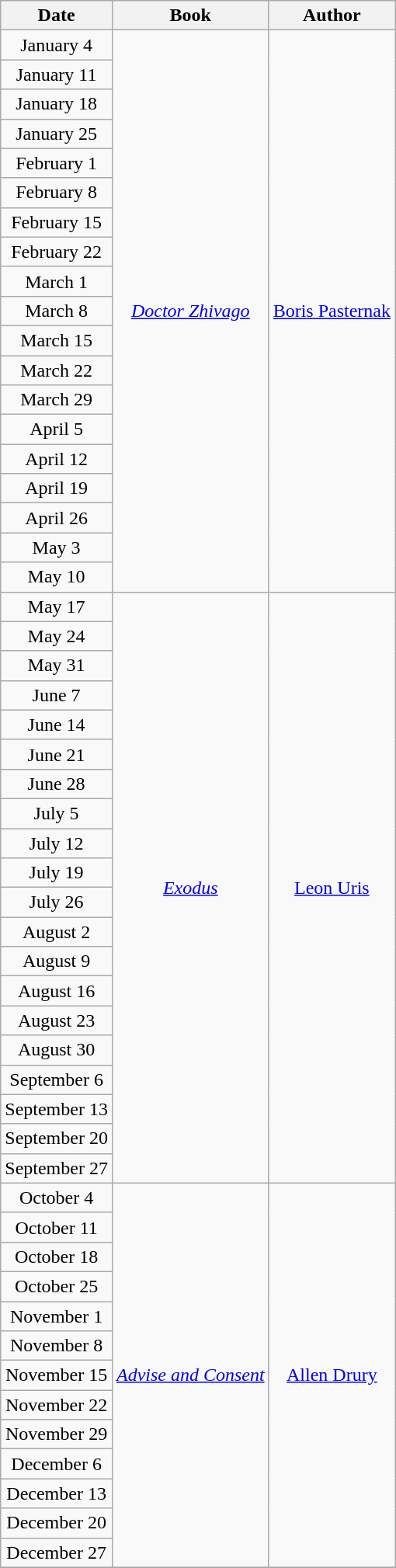<table class="wikitable sortable" style="text-align: center">
<tr>
<th>Date</th>
<th>Book</th>
<th>Author</th>
</tr>
<tr>
<td>January 4</td>
<td rowspan=19><em><a href='#'>Doctor Zhivago</a></em></td>
<td rowspan=19><a href='#'>Boris Pasternak</a></td>
</tr>
<tr>
<td>January 11</td>
</tr>
<tr>
<td>January 18</td>
</tr>
<tr>
<td>January 25</td>
</tr>
<tr>
<td>February 1</td>
</tr>
<tr>
<td>February 8</td>
</tr>
<tr>
<td>February 15</td>
</tr>
<tr>
<td>February 22</td>
</tr>
<tr>
<td>March 1</td>
</tr>
<tr>
<td>March 8</td>
</tr>
<tr>
<td>March 15</td>
</tr>
<tr>
<td>March 22</td>
</tr>
<tr>
<td>March 29</td>
</tr>
<tr>
<td>April 5</td>
</tr>
<tr>
<td>April 12</td>
</tr>
<tr>
<td>April 19</td>
</tr>
<tr>
<td>April 26</td>
</tr>
<tr>
<td>May 3</td>
</tr>
<tr>
<td>May 10</td>
</tr>
<tr>
<td>May 17</td>
<td rowspan=20><em><a href='#'>Exodus</a></em></td>
<td rowspan=20><a href='#'>Leon Uris</a></td>
</tr>
<tr>
<td>May 24</td>
</tr>
<tr>
<td>May 31</td>
</tr>
<tr>
<td>June 7</td>
</tr>
<tr>
<td>June 14</td>
</tr>
<tr>
<td>June 21</td>
</tr>
<tr>
<td>June 28</td>
</tr>
<tr>
<td>July 5</td>
</tr>
<tr>
<td>July 12</td>
</tr>
<tr>
<td>July 19</td>
</tr>
<tr>
<td>July 26</td>
</tr>
<tr>
<td>August 2</td>
</tr>
<tr>
<td>August 9</td>
</tr>
<tr>
<td>August 16</td>
</tr>
<tr>
<td>August 23</td>
</tr>
<tr>
<td>August 30</td>
</tr>
<tr>
<td>September 6</td>
</tr>
<tr>
<td>September 13</td>
</tr>
<tr>
<td>September 20</td>
</tr>
<tr>
<td>September 27</td>
</tr>
<tr>
<td>October 4</td>
<td rowspan=13><em><a href='#'>Advise and Consent</a></em></td>
<td rowspan=13><a href='#'>Allen Drury</a></td>
</tr>
<tr>
<td>October 11</td>
</tr>
<tr>
<td>October 18</td>
</tr>
<tr>
<td>October 25</td>
</tr>
<tr>
<td>November 1</td>
</tr>
<tr>
<td>November 8</td>
</tr>
<tr>
<td>November 15</td>
</tr>
<tr>
<td>November 22</td>
</tr>
<tr>
<td>November 29</td>
</tr>
<tr>
<td>December 6</td>
</tr>
<tr>
<td>December 13</td>
</tr>
<tr>
<td>December 20</td>
</tr>
<tr>
<td>December 27</td>
</tr>
<tr>
</tr>
</table>
